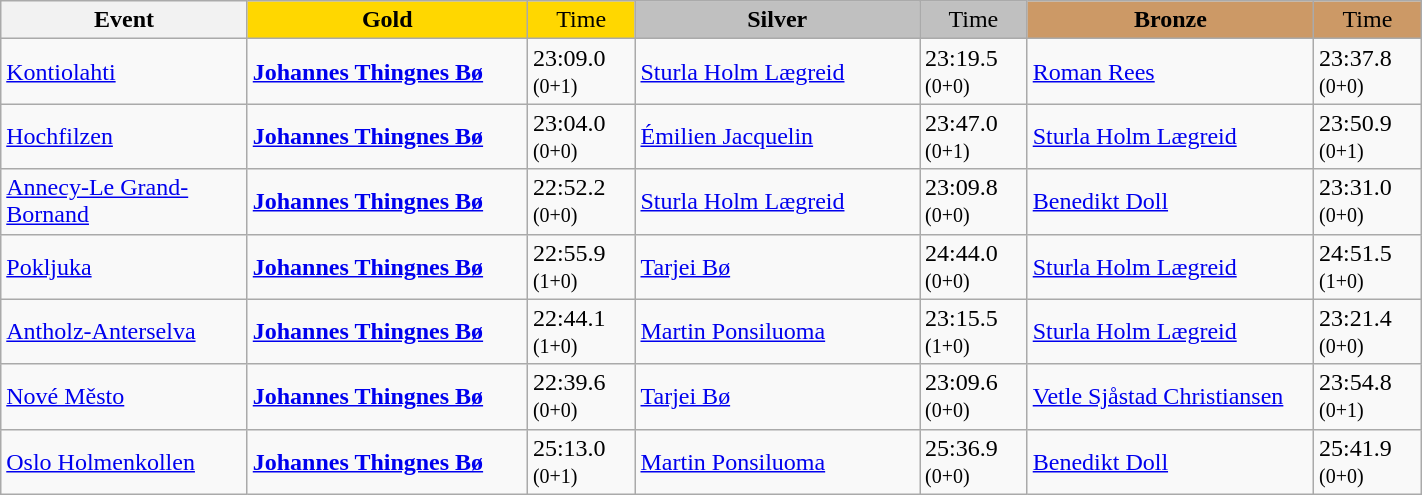<table class="wikitable" width="75%">
<tr>
<th width="180">Event</th>
<th width="220" style="background:gold">Gold</th>
<th width="70"  style="background:gold; font-weight:normal;">Time</th>
<th width="220" style="background:silver">Silver</th>
<th width="70"  style="background:silver; font-weight:normal;">Time</th>
<th width="220" style="background:#CC9966">Bronze</th>
<th width="70"  style="background:#CC9966; font-weight:normal;">Time</th>
</tr>
<tr>
<td><a href='#'> Kontiolahti</a><br></td>
<td><strong><a href='#'>Johannes Thingnes Bø</a></strong><br><small></small></td>
<td>23:09.0<br><small>(0+1)</small></td>
<td><a href='#'>Sturla Holm Lægreid</a><br><small></small></td>
<td>23:19.5<br><small>(0+0)</small></td>
<td><a href='#'>Roman Rees</a><br><small></small></td>
<td>23:37.8<br><small>(0+0)</small></td>
</tr>
<tr>
<td><a href='#'> Hochfilzen</a><br></td>
<td><strong><a href='#'>Johannes Thingnes Bø</a></strong><br><small></small></td>
<td>23:04.0<br><small>(0+0)</small></td>
<td><a href='#'>Émilien Jacquelin</a><br><small></small></td>
<td>23:47.0<br><small>(0+1)</small></td>
<td><a href='#'>Sturla Holm Lægreid</a><br><small></small></td>
<td>23:50.9<br><small>(0+1)</small></td>
</tr>
<tr>
<td><a href='#'> Annecy-Le Grand-Bornand</a><br></td>
<td><strong><a href='#'>Johannes Thingnes Bø</a></strong><br><small></small></td>
<td>22:52.2<br><small>(0+0)</small></td>
<td><a href='#'>Sturla Holm Lægreid</a><br><small></small></td>
<td>23:09.8<br><small>(0+0)</small></td>
<td><a href='#'>Benedikt Doll</a><br><small></small></td>
<td>23:31.0<br><small>(0+0)</small></td>
</tr>
<tr>
<td><a href='#'> Pokljuka</a><br></td>
<td><strong><a href='#'>Johannes Thingnes Bø</a></strong><br><small></small></td>
<td>22:55.9<br><small>(1+0)</small></td>
<td><a href='#'>Tarjei Bø</a><br><small></small></td>
<td>24:44.0<br><small>(0+0)</small></td>
<td><a href='#'>Sturla Holm Lægreid</a><br><small></small></td>
<td>24:51.5<br><small>(1+0)</small></td>
</tr>
<tr>
<td><a href='#'> Antholz-Anterselva</a><br></td>
<td><strong><a href='#'>Johannes Thingnes Bø</a></strong><br><small></small></td>
<td>22:44.1<br><small>(1+0)</small></td>
<td><a href='#'>Martin Ponsiluoma</a><br><small></small></td>
<td>23:15.5<br><small>(1+0)</small></td>
<td><a href='#'>Sturla Holm Lægreid</a><br><small></small></td>
<td>23:21.4<br><small>(0+0)</small></td>
</tr>
<tr>
<td><a href='#'> Nové Město</a><br></td>
<td><strong><a href='#'>Johannes Thingnes Bø</a></strong><br><small></small></td>
<td>22:39.6<br><small>(0+0)</small></td>
<td><a href='#'>Tarjei Bø</a><br><small></small></td>
<td>23:09.6<br><small>(0+0)</small></td>
<td><a href='#'>Vetle Sjåstad Christiansen</a><br><small></small></td>
<td>23:54.8<br><small>(0+1)</small></td>
</tr>
<tr>
<td><a href='#'> Oslo Holmenkollen</a><br></td>
<td><strong><a href='#'>Johannes Thingnes Bø</a></strong><br><small></small></td>
<td>25:13.0<br><small>(0+1)</small></td>
<td><a href='#'>Martin Ponsiluoma</a><br><small></small></td>
<td>25:36.9<br><small>(0+0)</small></td>
<td><a href='#'>Benedikt Doll</a><br><small></small></td>
<td>25:41.9<br><small>(0+0)</small></td>
</tr>
</table>
